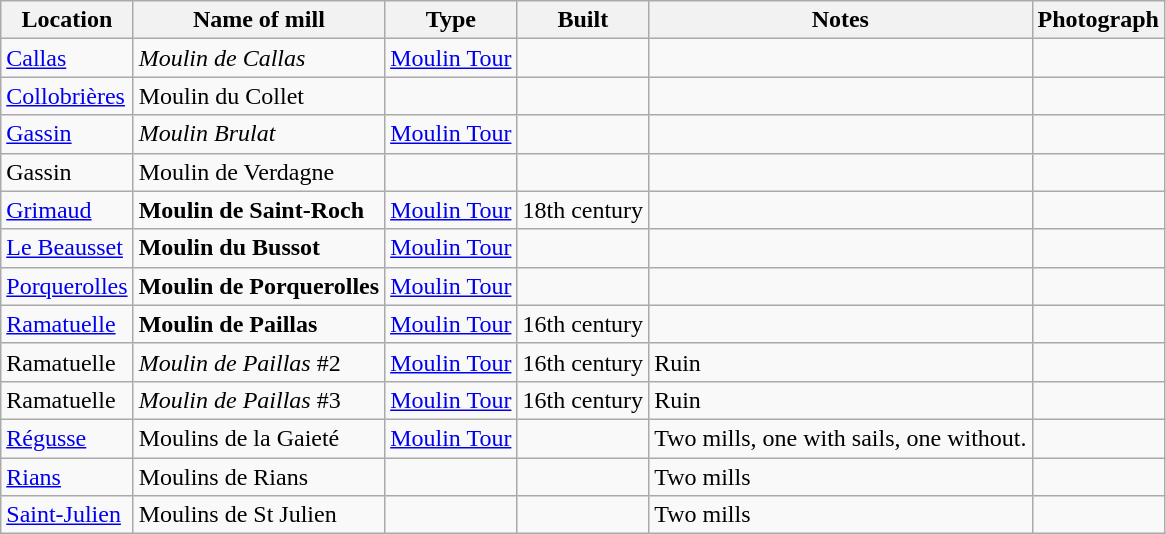<table class="wikitable">
<tr>
<th>Location</th>
<th>Name of mill</th>
<th>Type</th>
<th>Built</th>
<th>Notes</th>
<th>Photograph</th>
</tr>
<tr>
<td><a href='#'>Callas</a></td>
<td><em>Moulin de Callas</em></td>
<td><a href='#'>Moulin Tour</a></td>
<td></td>
<td> </td>
<td></td>
</tr>
<tr>
<td><a href='#'>Collobrières</a></td>
<td>Moulin du Collet</td>
<td></td>
<td></td>
<td></td>
<td></td>
</tr>
<tr>
<td><a href='#'>Gassin</a></td>
<td><em>Moulin Brulat</em></td>
<td><a href='#'>Moulin Tour</a></td>
<td></td>
<td> </td>
<td></td>
</tr>
<tr>
<td>Gassin</td>
<td>Moulin de Verdagne</td>
<td></td>
<td></td>
<td> </td>
<td></td>
</tr>
<tr>
<td><a href='#'>Grimaud</a></td>
<td><strong>Moulin de Saint-Roch</strong></td>
<td><a href='#'>Moulin Tour</a></td>
<td>18th century</td>
<td> </td>
<td></td>
</tr>
<tr>
<td><a href='#'>Le Beausset</a></td>
<td><strong>Moulin du Bussot</strong></td>
<td><a href='#'>Moulin Tour</a></td>
<td></td>
<td> </td>
<td></td>
</tr>
<tr>
<td><a href='#'>Porquerolles</a></td>
<td><strong>Moulin de Porquerolles</strong></td>
<td><a href='#'>Moulin Tour</a></td>
<td></td>
<td></td>
<td></td>
</tr>
<tr>
<td><a href='#'>Ramatuelle</a></td>
<td><strong>Moulin de Paillas</strong></td>
<td><a href='#'>Moulin Tour</a></td>
<td>16th century</td>
<td> </td>
<td></td>
</tr>
<tr>
<td>Ramatuelle</td>
<td><em>Moulin de Paillas</em> #2</td>
<td><a href='#'>Moulin Tour</a></td>
<td>16th century</td>
<td>Ruin<br> </td>
<td></td>
</tr>
<tr>
<td>Ramatuelle</td>
<td><em>Moulin de Paillas</em> #3</td>
<td><a href='#'>Moulin Tour</a></td>
<td>16th century</td>
<td>Ruin<br> </td>
<td></td>
</tr>
<tr>
<td><a href='#'>Régusse</a></td>
<td>Moulins de la Gaieté</td>
<td><a href='#'>Moulin Tour</a></td>
<td></td>
<td>Two mills, one with sails, one without.<br> </td>
<td></td>
</tr>
<tr>
<td><a href='#'>Rians</a></td>
<td>Moulins de Rians</td>
<td></td>
<td></td>
<td>Two mills</td>
<td></td>
</tr>
<tr>
<td><a href='#'>Saint-Julien</a></td>
<td>Moulins de St Julien</td>
<td></td>
<td></td>
<td>Two mills</td>
<td></td>
</tr>
</table>
